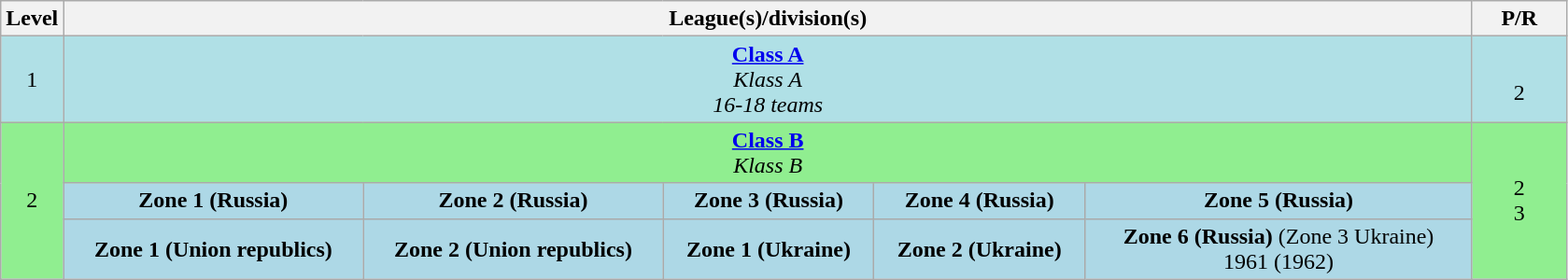<table class="wikitable" style="text-align:center">
<tr>
<th style="width:4%">Level</th>
<th colspan="5" style="width:90%">League(s)/division(s)</th>
<th style="width:6%">P/R</th>
</tr>
<tr bgcolor=powderblue>
<td>1</td>
<td colspan="5"><strong><a href='#'>Class A</a></strong><br><em>Klass A</em><br><em>16-18 teams</em></td>
<td><br> 2</td>
</tr>
<tr bgcolor=lightgreen>
<td rowspan="3">2</td>
<td colspan="5"><strong><a href='#'>Class B</a></strong><br><em>Klass B</em><br></td>
<td rowspan="3"> 2<br> 3</td>
</tr>
<tr bgcolor=lightblue>
<td><strong>Zone 1 (Russia)</strong><br></td>
<td><strong>Zone 2 (Russia)</strong><br></td>
<td><strong>Zone 3 (Russia)</strong><br></td>
<td><strong>Zone 4 (Russia)</strong><br></td>
<td><strong>Zone 5 (Russia)</strong><br></td>
</tr>
<tr bgcolor=lightblue>
<td><strong>Zone 1 (Union republics)</strong><br></td>
<td><strong>Zone 2 (Union republics)</strong><br></td>
<td><strong>Zone 1 (Ukraine)</strong><br></td>
<td><strong>Zone 2 (Ukraine)</strong><br></td>
<td><strong>Zone 6 (Russia)</strong> (Zone 3 Ukraine)<br>1961 (1962)</td>
</tr>
</table>
